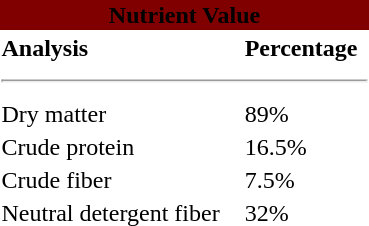<table class="toccolours" style="fixed: right; margin-left: 1em;" width="250px">
<tr>
<th colspan="3" style="text-align: center; background:maroon"><span><strong>Nutrient Value</strong></span></th>
</tr>
<tr>
<td><strong>Analysis</strong></td>
<td><strong>Percentage</strong></td>
</tr>
<tr>
<td colspan="2"><hr></td>
</tr>
<tr>
<td>Dry matter</td>
<td>89%</td>
</tr>
<tr>
<td>Crude protein</td>
<td>16.5%</td>
</tr>
<tr>
<td>Crude fiber</td>
<td>7.5%</td>
</tr>
<tr>
<td>Neutral detergent fiber</td>
<td>32%</td>
</tr>
</table>
